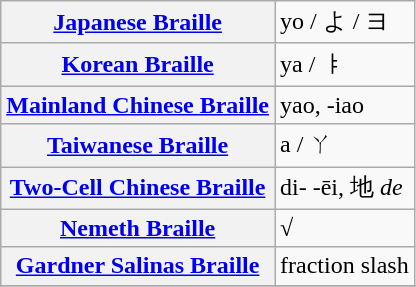<table class="wikitable">
<tr>
<th align=left><a href='#'>Japanese Braille</a></th>
<td>yo / よ / ヨ </td>
</tr>
<tr>
<th align=left><a href='#'>Korean Braille</a></th>
<td>ya / ㅑ </td>
</tr>
<tr>
<th align=left><a href='#'>Mainland Chinese Braille</a></th>
<td>yao, -iao </td>
</tr>
<tr>
<th align=left><a href='#'>Taiwanese Braille</a></th>
<td>a / ㄚ</td>
</tr>
<tr>
<th align=left><a href='#'>Two-Cell Chinese Braille</a></th>
<td>di- -ēi, 地 <em>de</em></td>
</tr>
<tr>
<th align=left><a href='#'>Nemeth Braille</a></th>
<td>√ </td>
</tr>
<tr>
<th align=left><a href='#'>Gardner Salinas Braille</a></th>
<td>fraction slash </td>
</tr>
<tr>
</tr>
<tr>
</tr>
</table>
